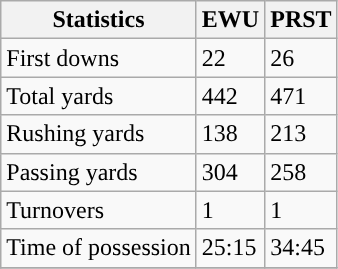<table class="wikitable">
<tr>
<th>Statistics</th>
<th>EWU</th>
<th>PRST</th>
</tr>
<tr>
<td>First downs</td>
<td>22</td>
<td>26</td>
</tr>
<tr>
<td>Total yards</td>
<td>442</td>
<td>471</td>
</tr>
<tr>
<td>Rushing yards</td>
<td>138</td>
<td>213</td>
</tr>
<tr>
<td>Passing yards</td>
<td>304</td>
<td>258</td>
</tr>
<tr>
<td>Turnovers</td>
<td>1</td>
<td>1</td>
</tr>
<tr>
<td>Time of possession</td>
<td>25:15</td>
<td>34:45</td>
</tr>
<tr>
</tr>
</table>
